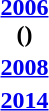<table>
<tr>
<th><a href='#'>2006</a><br>()</th>
<td></td>
<td></td>
<td></td>
</tr>
<tr>
<th><a href='#'>2008</a></th>
<td></td>
<td></td>
<td></td>
</tr>
<tr>
<th><a href='#'>2014</a></th>
<td></td>
<td></td>
<td></td>
</tr>
</table>
